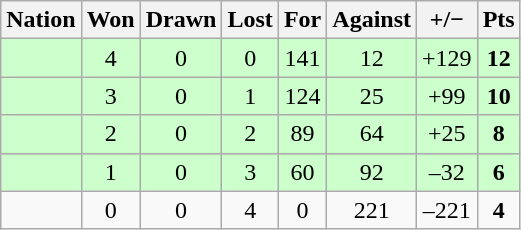<table class="wikitable" style="text-align: center;">
<tr>
<th>Nation</th>
<th>Won</th>
<th>Drawn</th>
<th>Lost</th>
<th>For</th>
<th>Against</th>
<th>+/−</th>
<th>Pts</th>
</tr>
<tr bgcolor="ccffcc">
<td align=left></td>
<td>4</td>
<td>0</td>
<td>0</td>
<td>141</td>
<td>12</td>
<td>+129</td>
<td><strong>12</strong></td>
</tr>
<tr bgcolor="ccffcc">
<td align=left></td>
<td>3</td>
<td>0</td>
<td>1</td>
<td>124</td>
<td>25</td>
<td>+99</td>
<td><strong>10</strong></td>
</tr>
<tr bgcolor="ccffcc">
<td align=left></td>
<td>2</td>
<td>0</td>
<td>2</td>
<td>89</td>
<td>64</td>
<td>+25</td>
<td><strong>8</strong></td>
</tr>
<tr bgcolor="ccffcc">
<td align=left></td>
<td>1</td>
<td>0</td>
<td>3</td>
<td>60</td>
<td>92</td>
<td>–32</td>
<td><strong>6</strong></td>
</tr>
<tr>
<td align=left></td>
<td>0</td>
<td>0</td>
<td>4</td>
<td>0</td>
<td>221</td>
<td>–221</td>
<td><strong>4</strong></td>
</tr>
</table>
